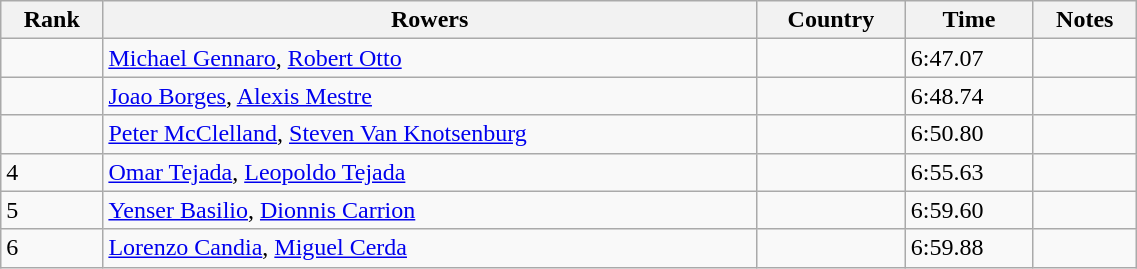<table class="wikitable" width=60%>
<tr>
<th>Rank</th>
<th>Rowers</th>
<th>Country</th>
<th>Time</th>
<th>Notes</th>
</tr>
<tr>
<td></td>
<td><a href='#'>Michael Gennaro</a>, <a href='#'>Robert Otto</a></td>
<td></td>
<td>6:47.07</td>
<td></td>
</tr>
<tr>
<td></td>
<td><a href='#'>Joao Borges</a>, <a href='#'>Alexis Mestre</a></td>
<td></td>
<td>6:48.74</td>
<td></td>
</tr>
<tr>
<td></td>
<td><a href='#'>Peter McClelland</a>, <a href='#'>Steven Van Knotsenburg</a></td>
<td></td>
<td>6:50.80</td>
<td></td>
</tr>
<tr>
<td>4</td>
<td><a href='#'>Omar Tejada</a>, <a href='#'>Leopoldo Tejada</a></td>
<td></td>
<td>6:55.63</td>
<td></td>
</tr>
<tr>
<td>5</td>
<td><a href='#'>Yenser Basilio</a>, <a href='#'>Dionnis Carrion</a></td>
<td></td>
<td>6:59.60</td>
<td></td>
</tr>
<tr>
<td>6</td>
<td><a href='#'>Lorenzo Candia</a>, <a href='#'>Miguel Cerda</a></td>
<td></td>
<td>6:59.88</td>
<td></td>
</tr>
</table>
